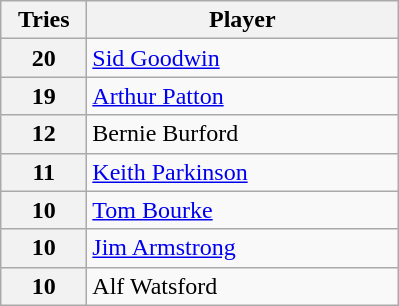<table class="wikitable" style="text-align:left;">
<tr>
<th width=50>Tries</th>
<th width=200>Player</th>
</tr>
<tr>
<th>20</th>
<td> <a href='#'>Sid Goodwin</a></td>
</tr>
<tr>
<th>19</th>
<td> <a href='#'>Arthur Patton</a></td>
</tr>
<tr>
<th>12</th>
<td> Bernie Burford</td>
</tr>
<tr>
<th>11</th>
<td> <a href='#'>Keith Parkinson</a></td>
</tr>
<tr>
<th>10</th>
<td> <a href='#'>Tom Bourke</a></td>
</tr>
<tr>
<th>10</th>
<td> <a href='#'>Jim Armstrong</a></td>
</tr>
<tr>
<th>10</th>
<td> Alf Watsford</td>
</tr>
</table>
